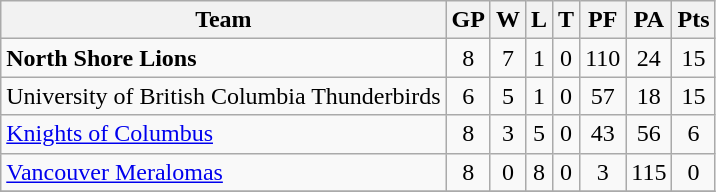<table class="wikitable">
<tr>
<th>Team</th>
<th>GP</th>
<th>W</th>
<th>L</th>
<th>T</th>
<th>PF</th>
<th>PA</th>
<th>Pts</th>
</tr>
<tr align="center">
<td align="left"><strong>North Shore Lions</strong></td>
<td>8</td>
<td>7</td>
<td>1</td>
<td>0</td>
<td>110</td>
<td>24</td>
<td>15</td>
</tr>
<tr align="center">
<td align="left">University of British Columbia Thunderbirds</td>
<td>6</td>
<td>5</td>
<td>1</td>
<td>0</td>
<td>57</td>
<td>18</td>
<td>15</td>
</tr>
<tr align="center">
<td align="left"><a href='#'>Knights of Columbus</a></td>
<td>8</td>
<td>3</td>
<td>5</td>
<td>0</td>
<td>43</td>
<td>56</td>
<td>6</td>
</tr>
<tr align="center">
<td align="left"><a href='#'>Vancouver Meralomas</a></td>
<td>8</td>
<td>0</td>
<td>8</td>
<td>0</td>
<td>3</td>
<td>115</td>
<td>0</td>
</tr>
<tr align="center">
</tr>
</table>
